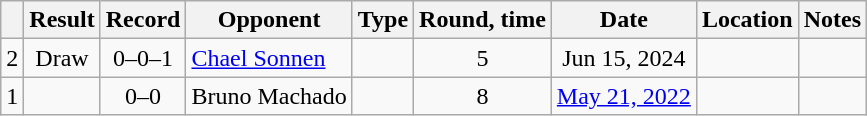<table class="wikitable" style="text-align:center">
<tr>
<th></th>
<th>Result</th>
<th>Record</th>
<th>Opponent</th>
<th>Type</th>
<th>Round, time</th>
<th>Date</th>
<th>Location</th>
<th>Notes</th>
</tr>
<tr>
<td>2</td>
<td>Draw</td>
<td>0–0–1 </td>
<td style="text-align:left;"><a href='#'>Chael Sonnen</a></td>
<td></td>
<td>5</td>
<td>Jun 15, 2024</td>
<td style="text-align:left;"></td>
<td></td>
</tr>
<tr>
<td>1</td>
<td></td>
<td>0–0 </td>
<td style="text-align:left;">Bruno Machado</td>
<td></td>
<td>8</td>
<td><a href='#'>May 21, 2022</a></td>
<td style="text-align:left;"></td>
<td style="text-align:left;"></td>
</tr>
</table>
